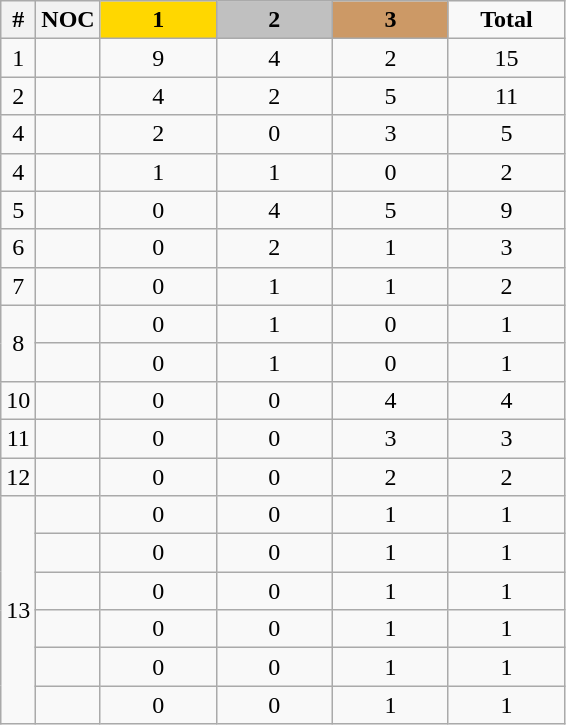<table class=wikitable>
<tr>
<th>#</th>
<th>NOC</th>
<td align="center" bgcolor=gold width=70><strong>1</strong></td>
<td align="center" bgcolor=silver width=70><strong>2</strong></td>
<td align="center" bgcolor=cc9966 width=70><strong>3</strong></td>
<td align="center" width=70><strong>Total</strong></td>
</tr>
<tr align=center>
<td>1</td>
<td align=left></td>
<td>9</td>
<td>4</td>
<td>2</td>
<td>15</td>
</tr>
<tr align=center>
<td>2</td>
<td align=left></td>
<td>4</td>
<td>2</td>
<td>5</td>
<td>11</td>
</tr>
<tr align=center>
<td>4</td>
<td align=left></td>
<td>2</td>
<td>0</td>
<td>3</td>
<td>5</td>
</tr>
<tr align=center>
<td>4</td>
<td align=left></td>
<td>1</td>
<td>1</td>
<td>0</td>
<td>2</td>
</tr>
<tr align=center>
<td>5</td>
<td align=left></td>
<td>0</td>
<td>4</td>
<td>5</td>
<td>9</td>
</tr>
<tr align=center>
<td>6</td>
<td align=left></td>
<td>0</td>
<td>2</td>
<td>1</td>
<td>3</td>
</tr>
<tr align=center>
<td>7</td>
<td align=left></td>
<td>0</td>
<td>1</td>
<td>1</td>
<td>2</td>
</tr>
<tr align=center>
<td rowspan=2>8</td>
<td align=left></td>
<td>0</td>
<td>1</td>
<td>0</td>
<td>1</td>
</tr>
<tr align=center>
<td align=left></td>
<td>0</td>
<td>1</td>
<td>0</td>
<td>1</td>
</tr>
<tr align=center>
<td>10</td>
<td align=left></td>
<td>0</td>
<td>0</td>
<td>4</td>
<td>4</td>
</tr>
<tr align=center>
<td>11</td>
<td align=left></td>
<td>0</td>
<td>0</td>
<td>3</td>
<td>3</td>
</tr>
<tr align=center>
<td>12</td>
<td align=left></td>
<td>0</td>
<td>0</td>
<td>2</td>
<td>2</td>
</tr>
<tr align=center>
<td rowspan=6>13</td>
<td align=left></td>
<td>0</td>
<td>0</td>
<td>1</td>
<td>1</td>
</tr>
<tr align=center>
<td align=left></td>
<td>0</td>
<td>0</td>
<td>1</td>
<td>1</td>
</tr>
<tr align=center>
<td align=left></td>
<td>0</td>
<td>0</td>
<td>1</td>
<td>1</td>
</tr>
<tr align=center>
<td align=left></td>
<td>0</td>
<td>0</td>
<td>1</td>
<td>1</td>
</tr>
<tr align=center>
<td align=left></td>
<td>0</td>
<td>0</td>
<td>1</td>
<td>1</td>
</tr>
<tr align=center>
<td align=left></td>
<td>0</td>
<td>0</td>
<td>1</td>
<td>1</td>
</tr>
</table>
